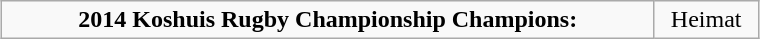<table class="wikitable" style="text-align: center; margin: 0 auto; width: 40%">
<tr>
<td><strong>2014 Koshuis Rugby Championship Champions:<br></strong></td>
<td>Heimat</td>
</tr>
</table>
